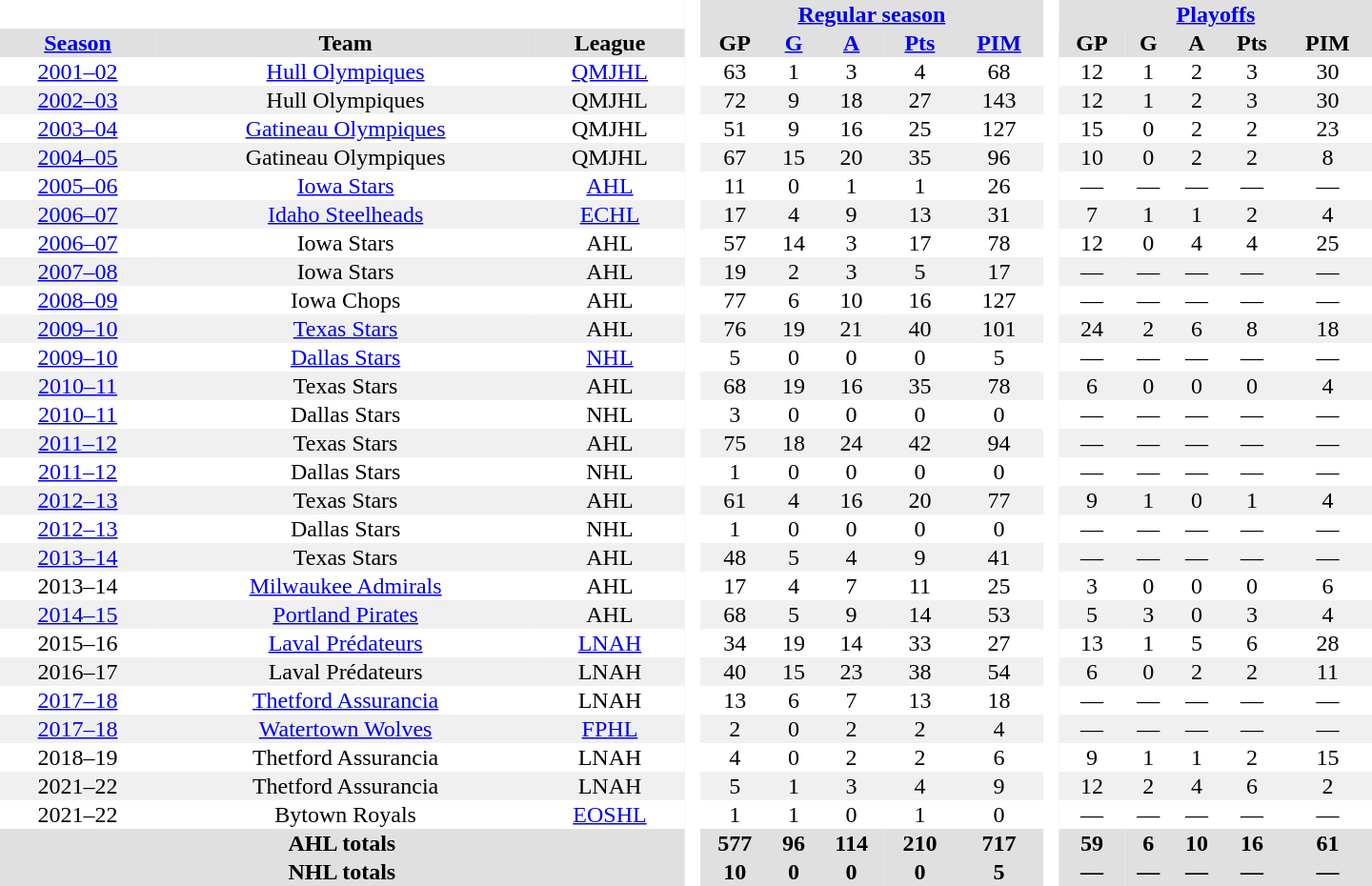<table border="0" cellpadding="1" cellspacing="0" style="text-align:center; width:60em;">
<tr style="background:#e0e0e0;">
<th colspan="3" bgcolor="#ffffff"> </th>
<th rowspan="99" bgcolor="#ffffff"> </th>
<th colspan="5"><a href='#'>Regular season</a></th>
<th rowspan="99" bgcolor="#ffffff"> </th>
<th colspan="5"><a href='#'>Playoffs</a></th>
</tr>
<tr style="background:#e0e0e0;">
<th><a href='#'>Season</a></th>
<th>Team</th>
<th>League</th>
<th>GP</th>
<th><a href='#'>G</a></th>
<th><a href='#'>A</a></th>
<th><a href='#'>Pts</a></th>
<th><a href='#'>PIM</a></th>
<th>GP</th>
<th>G</th>
<th>A</th>
<th>Pts</th>
<th>PIM</th>
</tr>
<tr>
<td><a href='#'>2001–02</a></td>
<td><a href='#'>Hull Olympiques</a></td>
<td><a href='#'>QMJHL</a></td>
<td>63</td>
<td>1</td>
<td>3</td>
<td>4</td>
<td>68</td>
<td>12</td>
<td>1</td>
<td>2</td>
<td>3</td>
<td>30</td>
</tr>
<tr style="background:#f0f0f0;">
<td><a href='#'>2002–03</a></td>
<td>Hull Olympiques</td>
<td>QMJHL</td>
<td>72</td>
<td>9</td>
<td>18</td>
<td>27</td>
<td>143</td>
<td>12</td>
<td>1</td>
<td>2</td>
<td>3</td>
<td>30</td>
</tr>
<tr>
<td><a href='#'>2003–04</a></td>
<td><a href='#'>Gatineau Olympiques</a></td>
<td>QMJHL</td>
<td>51</td>
<td>9</td>
<td>16</td>
<td>25</td>
<td>127</td>
<td>15</td>
<td>0</td>
<td>2</td>
<td>2</td>
<td>23</td>
</tr>
<tr style="background:#f0f0f0;">
<td><a href='#'>2004–05</a></td>
<td>Gatineau Olympiques</td>
<td>QMJHL</td>
<td>67</td>
<td>15</td>
<td>20</td>
<td>35</td>
<td>96</td>
<td>10</td>
<td>0</td>
<td>2</td>
<td>2</td>
<td>8</td>
</tr>
<tr>
<td><a href='#'>2005–06</a></td>
<td><a href='#'>Iowa Stars</a></td>
<td><a href='#'>AHL</a></td>
<td>11</td>
<td>0</td>
<td>1</td>
<td>1</td>
<td>26</td>
<td>—</td>
<td>—</td>
<td>—</td>
<td>—</td>
<td>—</td>
</tr>
<tr style="background:#f0f0f0;">
<td><a href='#'>2006–07</a></td>
<td><a href='#'>Idaho Steelheads</a></td>
<td><a href='#'>ECHL</a></td>
<td>17</td>
<td>4</td>
<td>9</td>
<td>13</td>
<td>31</td>
<td>7</td>
<td>1</td>
<td>1</td>
<td>2</td>
<td>4</td>
</tr>
<tr>
<td><a href='#'>2006–07</a></td>
<td>Iowa Stars</td>
<td>AHL</td>
<td>57</td>
<td>14</td>
<td>3</td>
<td>17</td>
<td>78</td>
<td>12</td>
<td>0</td>
<td>4</td>
<td>4</td>
<td>25</td>
</tr>
<tr style="background:#f0f0f0;">
<td><a href='#'>2007–08</a></td>
<td>Iowa Stars</td>
<td>AHL</td>
<td>19</td>
<td>2</td>
<td>3</td>
<td>5</td>
<td>17</td>
<td>—</td>
<td>—</td>
<td>—</td>
<td>—</td>
<td>—</td>
</tr>
<tr>
<td><a href='#'>2008–09</a></td>
<td>Iowa Chops</td>
<td>AHL</td>
<td>77</td>
<td>6</td>
<td>10</td>
<td>16</td>
<td>127</td>
<td>—</td>
<td>—</td>
<td>—</td>
<td>—</td>
<td>—</td>
</tr>
<tr style="background:#f0f0f0;">
<td><a href='#'>2009–10</a></td>
<td><a href='#'>Texas Stars</a></td>
<td>AHL</td>
<td>76</td>
<td>19</td>
<td>21</td>
<td>40</td>
<td>101</td>
<td>24</td>
<td>2</td>
<td>6</td>
<td>8</td>
<td>18</td>
</tr>
<tr>
<td><a href='#'>2009–10</a></td>
<td><a href='#'>Dallas Stars</a></td>
<td><a href='#'>NHL</a></td>
<td>5</td>
<td>0</td>
<td>0</td>
<td>0</td>
<td>5</td>
<td>—</td>
<td>—</td>
<td>—</td>
<td>—</td>
<td>—</td>
</tr>
<tr style="background:#f0f0f0;">
<td><a href='#'>2010–11</a></td>
<td>Texas Stars</td>
<td>AHL</td>
<td>68</td>
<td>19</td>
<td>16</td>
<td>35</td>
<td>78</td>
<td>6</td>
<td>0</td>
<td>0</td>
<td>0</td>
<td>4</td>
</tr>
<tr>
<td><a href='#'>2010–11</a></td>
<td>Dallas Stars</td>
<td>NHL</td>
<td>3</td>
<td>0</td>
<td>0</td>
<td>0</td>
<td>0</td>
<td>—</td>
<td>—</td>
<td>—</td>
<td>—</td>
<td>—</td>
</tr>
<tr bgcolor="#f0f0f0">
<td><a href='#'>2011–12</a></td>
<td>Texas Stars</td>
<td>AHL</td>
<td>75</td>
<td>18</td>
<td>24</td>
<td>42</td>
<td>94</td>
<td>—</td>
<td>—</td>
<td>—</td>
<td>—</td>
<td>—</td>
</tr>
<tr>
<td><a href='#'>2011–12</a></td>
<td>Dallas Stars</td>
<td>NHL</td>
<td>1</td>
<td>0</td>
<td>0</td>
<td>0</td>
<td>0</td>
<td>—</td>
<td>—</td>
<td>—</td>
<td>—</td>
<td>—</td>
</tr>
<tr bgcolor="#f0f0f0">
<td><a href='#'>2012–13</a></td>
<td>Texas Stars</td>
<td>AHL</td>
<td>61</td>
<td>4</td>
<td>16</td>
<td>20</td>
<td>77</td>
<td>9</td>
<td>1</td>
<td>0</td>
<td>1</td>
<td>4</td>
</tr>
<tr>
<td><a href='#'>2012–13</a></td>
<td>Dallas Stars</td>
<td>NHL</td>
<td>1</td>
<td>0</td>
<td>0</td>
<td>0</td>
<td>0</td>
<td>—</td>
<td>—</td>
<td>—</td>
<td>—</td>
<td>—</td>
</tr>
<tr bgcolor="#f0f0f0">
<td><a href='#'>2013–14</a></td>
<td>Texas Stars</td>
<td>AHL</td>
<td>48</td>
<td>5</td>
<td>4</td>
<td>9</td>
<td>41</td>
<td>—</td>
<td>—</td>
<td>—</td>
<td>—</td>
<td>—</td>
</tr>
<tr>
<td>2013–14</td>
<td><a href='#'>Milwaukee Admirals</a></td>
<td>AHL</td>
<td>17</td>
<td>4</td>
<td>7</td>
<td>11</td>
<td>25</td>
<td>3</td>
<td>0</td>
<td>0</td>
<td>0</td>
<td>6</td>
</tr>
<tr bgcolor="#f0f0f0">
<td><a href='#'>2014–15</a></td>
<td><a href='#'>Portland Pirates</a></td>
<td>AHL</td>
<td>68</td>
<td>5</td>
<td>9</td>
<td>14</td>
<td>53</td>
<td>5</td>
<td>3</td>
<td>0</td>
<td>3</td>
<td>4</td>
</tr>
<tr>
<td>2015–16</td>
<td><a href='#'>Laval Prédateurs</a></td>
<td><a href='#'>LNAH</a></td>
<td>34</td>
<td>19</td>
<td>14</td>
<td>33</td>
<td>27</td>
<td>13</td>
<td>1</td>
<td>5</td>
<td>6</td>
<td>28</td>
</tr>
<tr bgcolor="#f0f0f0">
<td>2016–17</td>
<td>Laval Prédateurs</td>
<td>LNAH</td>
<td>40</td>
<td>15</td>
<td>23</td>
<td>38</td>
<td>54</td>
<td>6</td>
<td>0</td>
<td>2</td>
<td>2</td>
<td>11</td>
</tr>
<tr>
<td><a href='#'>2017–18</a></td>
<td><a href='#'>Thetford Assurancia</a></td>
<td>LNAH</td>
<td>13</td>
<td>6</td>
<td>7</td>
<td>13</td>
<td>18</td>
<td>—</td>
<td>—</td>
<td>—</td>
<td>—</td>
<td>—</td>
</tr>
<tr bgcolor="#f0f0f0">
<td><a href='#'>2017–18</a></td>
<td><a href='#'>Watertown Wolves</a></td>
<td><a href='#'>FPHL</a></td>
<td>2</td>
<td>0</td>
<td>2</td>
<td>2</td>
<td>4</td>
<td>—</td>
<td>—</td>
<td>—</td>
<td>—</td>
<td>—</td>
</tr>
<tr>
<td>2018–19</td>
<td>Thetford Assurancia</td>
<td>LNAH</td>
<td>4</td>
<td>0</td>
<td>2</td>
<td>2</td>
<td>6</td>
<td>9</td>
<td>1</td>
<td>1</td>
<td>2</td>
<td>15</td>
</tr>
<tr bgcolor="#f0f0f0">
<td>2021–22</td>
<td>Thetford Assurancia</td>
<td>LNAH</td>
<td>5</td>
<td>1</td>
<td>3</td>
<td>4</td>
<td>9</td>
<td>12</td>
<td>2</td>
<td>4</td>
<td>6</td>
<td>2</td>
</tr>
<tr>
<td>2021–22</td>
<td>Bytown Royals</td>
<td><a href='#'>EOSHL</a></td>
<td>1</td>
<td>1</td>
<td>0</td>
<td>1</td>
<td>0</td>
<td>—</td>
<td>—</td>
<td>—</td>
<td>—</td>
<td>—</td>
</tr>
<tr style="background:#e0e0e0;">
<th colspan="3">AHL totals</th>
<th>577</th>
<th>96</th>
<th>114</th>
<th>210</th>
<th>717</th>
<th>59</th>
<th>6</th>
<th>10</th>
<th>16</th>
<th>61</th>
</tr>
<tr style="background:#e0e0e0;">
<th colspan="3">NHL totals</th>
<th>10</th>
<th>0</th>
<th>0</th>
<th>0</th>
<th>5</th>
<th>—</th>
<th>—</th>
<th>—</th>
<th>—</th>
<th>—</th>
</tr>
</table>
